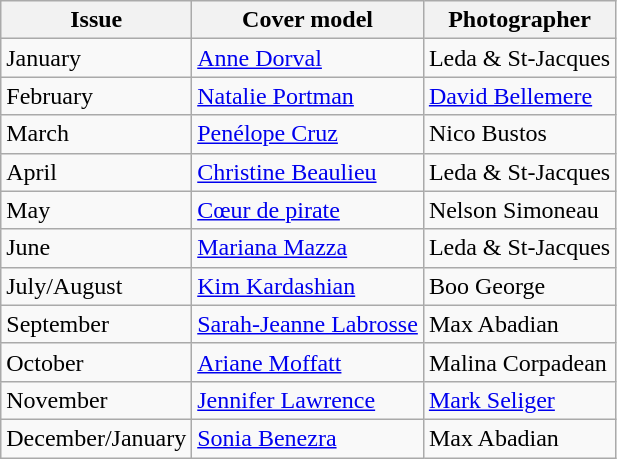<table class="sortable wikitable">
<tr>
<th>Issue</th>
<th>Cover model</th>
<th>Photographer</th>
</tr>
<tr>
<td>January</td>
<td><a href='#'>Anne Dorval</a></td>
<td>Leda & St-Jacques</td>
</tr>
<tr>
<td>February</td>
<td><a href='#'>Natalie Portman</a></td>
<td><a href='#'>David Bellemere</a></td>
</tr>
<tr>
<td>March</td>
<td><a href='#'>Penélope Cruz</a></td>
<td>Nico Bustos</td>
</tr>
<tr>
<td>April</td>
<td><a href='#'>Christine Beaulieu</a></td>
<td>Leda & St-Jacques</td>
</tr>
<tr>
<td>May</td>
<td><a href='#'>Cœur de pirate</a></td>
<td>Nelson Simoneau</td>
</tr>
<tr>
<td>June</td>
<td><a href='#'>Mariana Mazza</a></td>
<td>Leda & St-Jacques</td>
</tr>
<tr>
<td>July/August</td>
<td><a href='#'>Kim Kardashian</a></td>
<td>Boo George</td>
</tr>
<tr>
<td>September</td>
<td><a href='#'>Sarah-Jeanne Labrosse</a></td>
<td>Max Abadian</td>
</tr>
<tr>
<td>October</td>
<td><a href='#'>Ariane Moffatt</a></td>
<td>Malina Corpadean</td>
</tr>
<tr>
<td>November</td>
<td><a href='#'>Jennifer Lawrence</a></td>
<td><a href='#'>Mark Seliger</a></td>
</tr>
<tr>
<td>December/January</td>
<td><a href='#'>Sonia Benezra</a></td>
<td>Max Abadian</td>
</tr>
</table>
